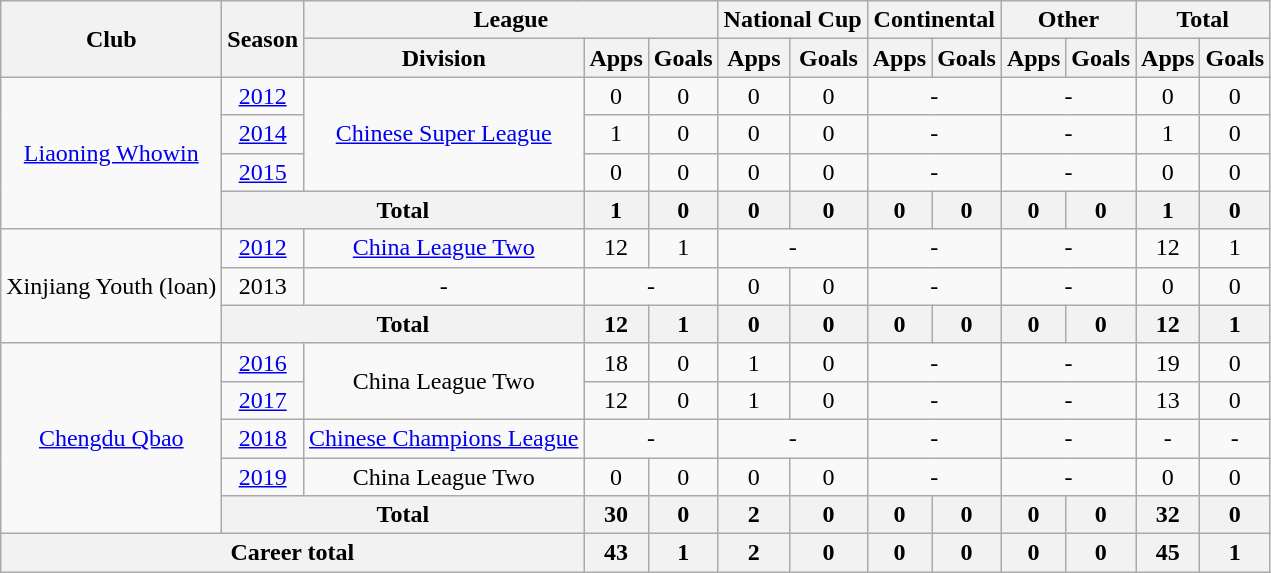<table class="wikitable" style="text-align: center">
<tr>
<th rowspan="2">Club</th>
<th rowspan="2">Season</th>
<th colspan="3">League</th>
<th colspan="2">National Cup</th>
<th colspan="2">Continental</th>
<th colspan="2">Other</th>
<th colspan="2">Total</th>
</tr>
<tr>
<th>Division</th>
<th>Apps</th>
<th>Goals</th>
<th>Apps</th>
<th>Goals</th>
<th>Apps</th>
<th>Goals</th>
<th>Apps</th>
<th>Goals</th>
<th>Apps</th>
<th>Goals</th>
</tr>
<tr>
<td rowspan=4><a href='#'>Liaoning Whowin</a></td>
<td><a href='#'>2012</a></td>
<td rowspan=3><a href='#'>Chinese Super League</a></td>
<td>0</td>
<td>0</td>
<td>0</td>
<td>0</td>
<td colspan="2">-</td>
<td colspan="2">-</td>
<td>0</td>
<td>0</td>
</tr>
<tr>
<td><a href='#'>2014</a></td>
<td>1</td>
<td>0</td>
<td>0</td>
<td>0</td>
<td colspan="2">-</td>
<td colspan="2">-</td>
<td>1</td>
<td>0</td>
</tr>
<tr>
<td><a href='#'>2015</a></td>
<td>0</td>
<td>0</td>
<td>0</td>
<td>0</td>
<td colspan="2">-</td>
<td colspan="2">-</td>
<td>0</td>
<td>0</td>
</tr>
<tr>
<th colspan="2"><strong>Total</strong></th>
<th>1</th>
<th>0</th>
<th>0</th>
<th>0</th>
<th>0</th>
<th>0</th>
<th>0</th>
<th>0</th>
<th>1</th>
<th>0</th>
</tr>
<tr>
<td rowspan=3>Xinjiang Youth (loan)</td>
<td><a href='#'>2012</a></td>
<td><a href='#'>China League Two</a></td>
<td>12</td>
<td>1</td>
<td colspan="2">-</td>
<td colspan="2">-</td>
<td colspan="2">-</td>
<td>12</td>
<td>1</td>
</tr>
<tr>
<td>2013</td>
<td>-</td>
<td colspan="2">-</td>
<td>0</td>
<td>0</td>
<td colspan="2">-</td>
<td colspan="2">-</td>
<td>0</td>
<td>0</td>
</tr>
<tr>
<th colspan="2"><strong>Total</strong></th>
<th>12</th>
<th>1</th>
<th>0</th>
<th>0</th>
<th>0</th>
<th>0</th>
<th>0</th>
<th>0</th>
<th>12</th>
<th>1</th>
</tr>
<tr>
<td rowspan=5><a href='#'>Chengdu Qbao</a></td>
<td><a href='#'>2016</a></td>
<td rowspan=2>China League Two</td>
<td>18</td>
<td>0</td>
<td>1</td>
<td>0</td>
<td colspan="2">-</td>
<td colspan="2">-</td>
<td>19</td>
<td>0</td>
</tr>
<tr>
<td><a href='#'>2017</a></td>
<td>12</td>
<td>0</td>
<td>1</td>
<td>0</td>
<td colspan="2">-</td>
<td colspan="2">-</td>
<td>13</td>
<td>0</td>
</tr>
<tr>
<td><a href='#'>2018</a></td>
<td><a href='#'>Chinese Champions League</a></td>
<td colspan="2">-</td>
<td colspan="2">-</td>
<td colspan="2">-</td>
<td colspan="2">-</td>
<td>-</td>
<td>-</td>
</tr>
<tr>
<td><a href='#'>2019</a></td>
<td>China League Two</td>
<td>0</td>
<td>0</td>
<td>0</td>
<td>0</td>
<td colspan="2">-</td>
<td colspan="2">-</td>
<td>0</td>
<td>0</td>
</tr>
<tr>
<th colspan="2"><strong>Total</strong></th>
<th>30</th>
<th>0</th>
<th>2</th>
<th>0</th>
<th>0</th>
<th>0</th>
<th>0</th>
<th>0</th>
<th>32</th>
<th>0</th>
</tr>
<tr>
<th colspan=3>Career total</th>
<th>43</th>
<th>1</th>
<th>2</th>
<th>0</th>
<th>0</th>
<th>0</th>
<th>0</th>
<th>0</th>
<th>45</th>
<th>1</th>
</tr>
</table>
